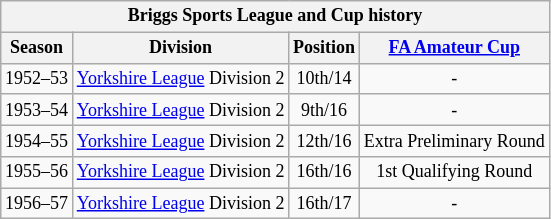<table class="wikitable collapsible" style="text-align:center;font-size:75%">
<tr>
<th colspan="4"><strong>Briggs Sports League and Cup history</strong></th>
</tr>
<tr>
<th>Season</th>
<th>Division</th>
<th>Position</th>
<th><a href='#'>FA Amateur Cup</a></th>
</tr>
<tr>
<td>1952–53</td>
<td><a href='#'>Yorkshire League</a> Division 2</td>
<td>10th/14</td>
<td>-</td>
</tr>
<tr>
<td>1953–54</td>
<td><a href='#'>Yorkshire League</a> Division 2</td>
<td>9th/16</td>
<td>-</td>
</tr>
<tr>
<td>1954–55</td>
<td><a href='#'>Yorkshire League</a> Division 2</td>
<td>12th/16</td>
<td>Extra Preliminary Round</td>
</tr>
<tr>
<td>1955–56</td>
<td><a href='#'>Yorkshire League</a> Division 2</td>
<td>16th/16</td>
<td>1st Qualifying Round</td>
</tr>
<tr>
<td>1956–57</td>
<td><a href='#'>Yorkshire League</a> Division 2</td>
<td>16th/17</td>
<td>-</td>
</tr>
</table>
